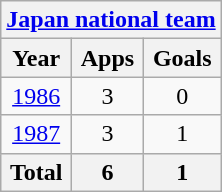<table class="wikitable" style="text-align:center">
<tr>
<th colspan=3><a href='#'>Japan national team</a></th>
</tr>
<tr>
<th>Year</th>
<th>Apps</th>
<th>Goals</th>
</tr>
<tr>
<td><a href='#'>1986</a></td>
<td>3</td>
<td>0</td>
</tr>
<tr>
<td><a href='#'>1987</a></td>
<td>3</td>
<td>1</td>
</tr>
<tr>
<th>Total</th>
<th>6</th>
<th>1</th>
</tr>
</table>
